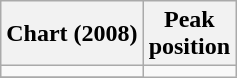<table class="wikitable sortable plainrowheaders" style="text-align:center;">
<tr>
<th>Chart (2008)</th>
<th>Peak<br>position</th>
</tr>
<tr>
<td></td>
</tr>
<tr>
</tr>
</table>
